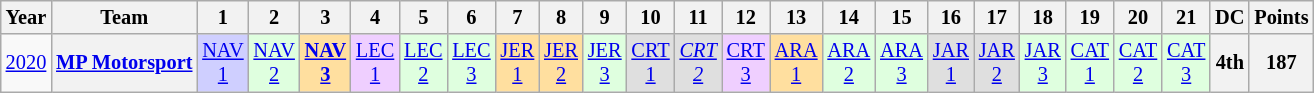<table class="wikitable" style="text-align:center; font-size:85%;">
<tr>
<th>Year</th>
<th>Team</th>
<th>1</th>
<th>2</th>
<th>3</th>
<th>4</th>
<th>5</th>
<th>6</th>
<th>7</th>
<th>8</th>
<th>9</th>
<th>10</th>
<th>11</th>
<th>12</th>
<th>13</th>
<th>14</th>
<th>15</th>
<th>16</th>
<th>17</th>
<th>18</th>
<th>19</th>
<th>20</th>
<th>21</th>
<th>DC</th>
<th>Points</th>
</tr>
<tr>
<td><a href='#'>2020</a></td>
<th nowrap><a href='#'>MP Motorsport</a></th>
<td style="background:#CFCFFF;"><a href='#'>NAV<br>1</a><br></td>
<td style="background:#DFFFDF;"><a href='#'>NAV<br>2</a><br></td>
<td style="background:#FFDF9F;"><strong><a href='#'>NAV<br>3</a></strong><br></td>
<td style="background:#EFCFFF;"><a href='#'>LEC<br>1</a><br></td>
<td style="background:#DFFFDF;"><a href='#'>LEC<br>2</a><br></td>
<td style="background:#DFFFDF;"><a href='#'>LEC<br>3</a><br></td>
<td style="background:#FFDF9F;"><a href='#'>JER<br>1</a><br></td>
<td style="background:#FFDF9F;"><a href='#'>JER<br>2</a><br></td>
<td style="background:#DFFFDF;"><a href='#'>JER<br>3</a><br></td>
<td style="background:#DFDFDF;"><a href='#'>CRT<br>1</a><br></td>
<td style="background:#DFDFDF;"><em><a href='#'>CRT<br>2</a></em><br></td>
<td style="background:#EFCFFF;"><a href='#'>CRT<br>3</a><br></td>
<td style="background:#FFDF9F;"><a href='#'>ARA<br>1</a><br></td>
<td style="background:#DFFFDF;"><a href='#'>ARA<br>2</a><br></td>
<td style="background:#DFFFDF;"><a href='#'>ARA<br>3</a><br></td>
<td style="background:#DFDFDF;"><a href='#'>JAR<br>1</a><br></td>
<td style="background:#DFDFDF;"><a href='#'>JAR<br>2</a><br></td>
<td style="background:#DFFFDF;"><a href='#'>JAR<br>3</a><br></td>
<td style="background:#DFFFDF;"><a href='#'>CAT<br>1</a><br></td>
<td style="background:#DFFFDF;"><a href='#'>CAT<br>2</a><br></td>
<td style="background:#DFFFDF;"><a href='#'>CAT<br>3</a><br></td>
<th>4th</th>
<th>187</th>
</tr>
</table>
